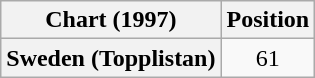<table class="wikitable plainrowheaders" style="text-align:center">
<tr>
<th scope="col">Chart (1997)</th>
<th scope="col">Position</th>
</tr>
<tr>
<th scope="row">Sweden (Topplistan)</th>
<td>61</td>
</tr>
</table>
